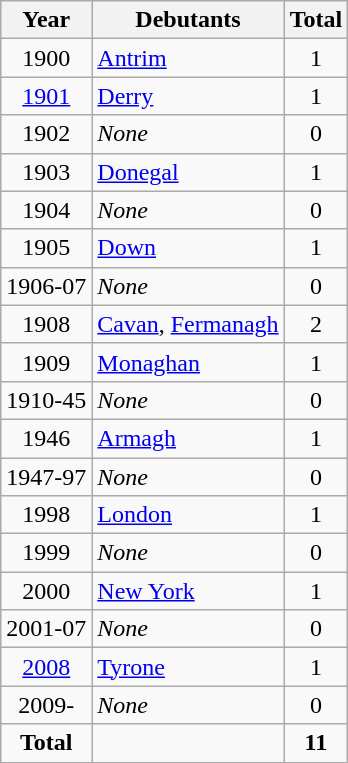<table class="wikitable" style="text-align:center">
<tr>
<th>Year</th>
<th>Debutants</th>
<th>Total</th>
</tr>
<tr>
<td>1900</td>
<td style="text-align:left"> <a href='#'>Antrim</a></td>
<td>1</td>
</tr>
<tr>
<td><a href='#'>1901</a></td>
<td style="text-align:left"> <a href='#'>Derry</a></td>
<td>1</td>
</tr>
<tr>
<td>1902</td>
<td style="text-align:left"><em>None</em></td>
<td>0</td>
</tr>
<tr>
<td>1903</td>
<td style="text-align:left"> <a href='#'>Donegal</a></td>
<td>1</td>
</tr>
<tr>
<td>1904</td>
<td style="text-align:left"><em>None</em></td>
<td>0</td>
</tr>
<tr>
<td>1905</td>
<td style="text-align:left"> <a href='#'>Down</a></td>
<td>1</td>
</tr>
<tr>
<td>1906-07</td>
<td style="text-align:left"><em>None</em></td>
<td>0</td>
</tr>
<tr>
<td>1908</td>
<td style="text-align:left"> <a href='#'>Cavan</a>,  <a href='#'>Fermanagh</a></td>
<td>2</td>
</tr>
<tr>
<td>1909</td>
<td style="text-align:left"> <a href='#'>Monaghan</a></td>
<td>1</td>
</tr>
<tr>
<td>1910-45</td>
<td style="text-align:left"><em>None</em></td>
<td>0</td>
</tr>
<tr>
<td>1946</td>
<td style="text-align:left"> <a href='#'>Armagh</a></td>
<td>1</td>
</tr>
<tr>
<td>1947-97</td>
<td style="text-align:left"><em>None</em></td>
<td>0</td>
</tr>
<tr>
<td>1998</td>
<td style="text-align:left"> <a href='#'>London</a></td>
<td>1</td>
</tr>
<tr>
<td>1999</td>
<td style="text-align:left"><em>None</em></td>
<td>0</td>
</tr>
<tr>
<td>2000</td>
<td style="text-align:left"> <a href='#'>New York</a></td>
<td>1</td>
</tr>
<tr>
<td>2001-07</td>
<td style="text-align:left"><em>None</em></td>
<td>0</td>
</tr>
<tr>
<td><a href='#'>2008</a></td>
<td style="text-align:left"> <a href='#'>Tyrone</a></td>
<td>1</td>
</tr>
<tr>
<td>2009-</td>
<td style="text-align:left"><em>None</em></td>
<td>0</td>
</tr>
<tr>
<td><strong>Total</strong></td>
<td style="text-align:left"></td>
<td><strong>11</strong></td>
</tr>
</table>
